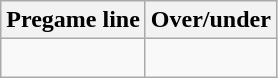<table class="wikitable">
<tr align="center">
<th style=>Pregame line</th>
<th style=>Over/under</th>
</tr>
<tr align="center">
<td> </td>
<td> </td>
</tr>
</table>
